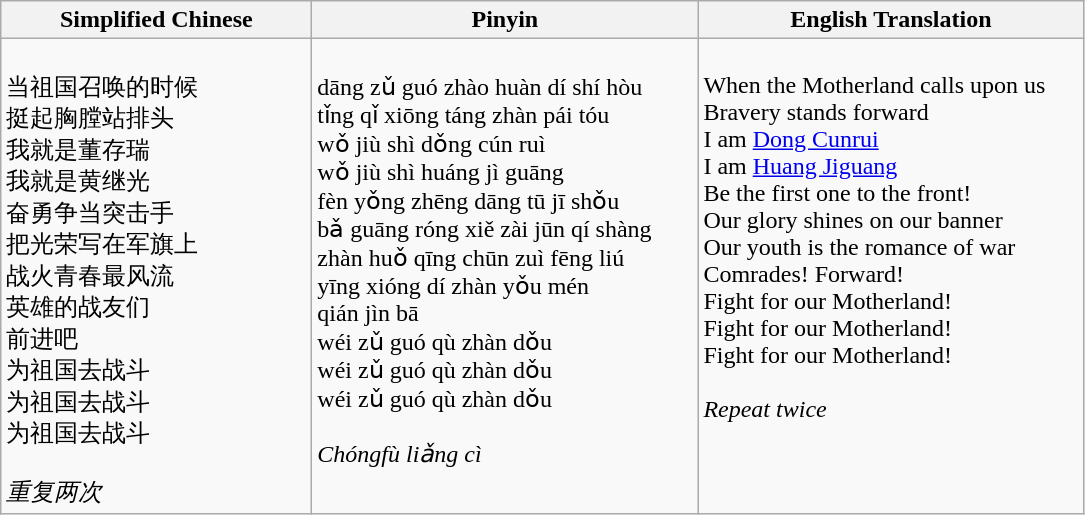<table class="wikitable">
<tr>
<th width="200">Simplified Chinese</th>
<th width="250">Pinyin</th>
<th width="250">English Translation</th>
</tr>
<tr valign="top">
<td><br>当祖国召唤的时候<br>
挺起胸膛站排头<br>
我就是董存瑞<br>
我就是黄继光<br>
奋勇争当突击手<br>
把光荣写在军旗上<br>
战火青春最风流<br>
英雄的战友们<br>
前进吧<br>
为祖国去战斗<br>
为祖国去战斗<br>
为祖国去战斗<br><br><em>重复两次</em><br></td>
<td><br>dāng zǔ guó zhào huàn dí shí hòu <br>
tǐng qǐ xiōng táng zhàn pái tóu <br>
wǒ jiù shì dǒng cún ruì <br>
wǒ jiù shì huáng jì guāng <br>
fèn yǒng zhēng dāng tū jī shǒu<br> 
bǎ guāng róng xiě zài jūn qí shàng<br> 
zhàn huǒ qīng chūn zuì fēng liú <br>
yīng xióng dí zhàn yǒu mén <br>
qián jìn bā <br>
wéi zǔ guó qù zhàn dǒu <br>
wéi zǔ guó qù zhàn dǒu <br>
wéi zǔ guó qù zhàn dǒu <br><br><em>Chóngfù liǎng cì</em><br></td>
<td><br>When the Motherland calls upon us<br>
Bravery stands forward<br>
I am <a href='#'>Dong Cunrui</a><br>
I am <a href='#'>Huang Jiguang</a><br>
Be the first one to the front!<br>
Our glory shines on our banner<br>
Our youth is the romance of war<br>
Comrades! Forward!<br>
Fight for our Motherland!<br>
Fight for our Motherland!<br>
Fight for our Motherland!<br><br><em>Repeat twice</em><br></td>
</tr>
</table>
